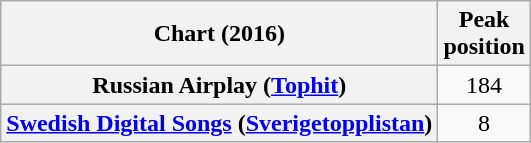<table class="wikitable sortable plainrowheaders" style="text-align:center;">
<tr>
<th scope="col">Chart (2016)</th>
<th scope="col">Peak<br>position</th>
</tr>
<tr>
<th scope="row">Russian Airplay (<a href='#'>Tophit</a>)</th>
<td>184</td>
</tr>
<tr>
<th scope="row"><a href='#'>Swedish Digital Songs</a> (<a href='#'>Sverigetopplistan</a>)</th>
<td>8</td>
</tr>
</table>
